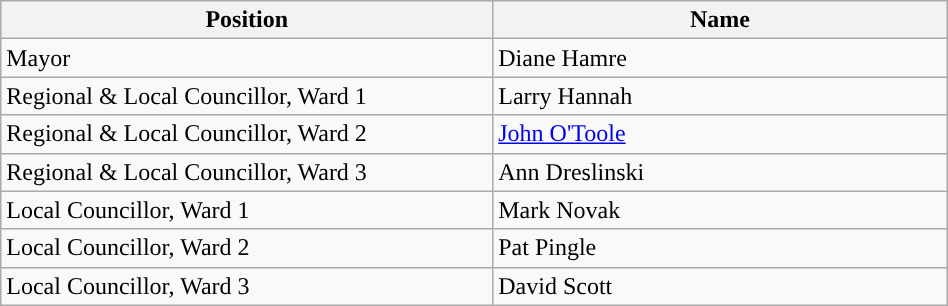<table class="wikitable" style="width:50%;">
<tr>
<th bgcolor="#DDDDFF" width="50px">Position</th>
<th bgcolor="#DDDDFF" width="50px">Name</th>
</tr>
<tr>
<td>Mayor</td>
<td>Diane Hamre</td>
</tr>
<tr>
<td>Regional & Local Councillor, Ward 1</td>
<td>Larry Hannah</td>
</tr>
<tr>
<td>Regional & Local Councillor, Ward 2</td>
<td><a href='#'>John O'Toole</a></td>
</tr>
<tr>
<td>Regional & Local Councillor, Ward 3</td>
<td>Ann Dreslinski</td>
</tr>
<tr>
<td>Local Councillor, Ward 1</td>
<td>Mark Novak</td>
</tr>
<tr>
<td>Local Councillor, Ward 2</td>
<td>Pat Pingle</td>
</tr>
<tr>
<td>Local Councillor, Ward 3</td>
<td>David Scott</td>
</tr>
</table>
